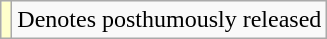<table class="wikitable">
<tr>
<td style="background:#FFFFCC;"></td>
<td>Denotes posthumously released</td>
</tr>
</table>
